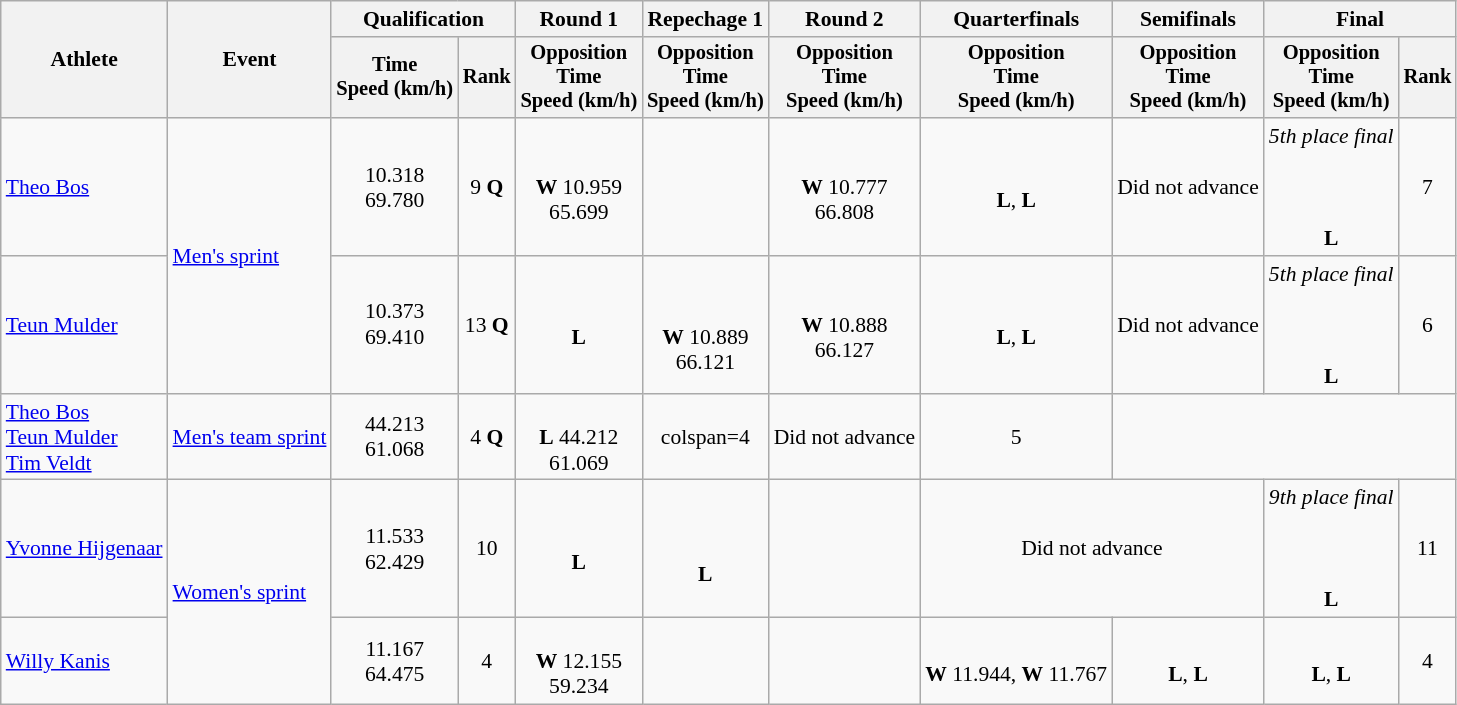<table class="wikitable" style="font-size:90%">
<tr>
<th rowspan="2">Athlete</th>
<th rowspan="2">Event</th>
<th colspan=2>Qualification</th>
<th>Round 1</th>
<th>Repechage 1</th>
<th>Round 2</th>
<th>Quarterfinals</th>
<th>Semifinals</th>
<th colspan=2>Final</th>
</tr>
<tr style="font-size:95%">
<th>Time<br>Speed (km/h)</th>
<th>Rank</th>
<th>Opposition<br>Time<br>Speed (km/h)</th>
<th>Opposition<br>Time<br>Speed (km/h)</th>
<th>Opposition<br>Time<br>Speed (km/h)</th>
<th>Opposition<br>Time<br>Speed (km/h)</th>
<th>Opposition<br>Time<br>Speed (km/h)</th>
<th>Opposition<br>Time<br>Speed (km/h)</th>
<th>Rank</th>
</tr>
<tr align=center>
<td align=left><a href='#'>Theo Bos</a></td>
<td align=left rowspan=2><a href='#'>Men's sprint</a></td>
<td>10.318<br>69.780</td>
<td>9 <strong>Q</strong></td>
<td><br><strong>W</strong> 10.959<br>65.699</td>
<td></td>
<td><br><strong>W</strong> 10.777<br>66.808</td>
<td><br><strong>L</strong>, <strong>L</strong></td>
<td>Did not advance</td>
<td><em>5th place final</em><br><br><br><br><strong>L</strong></td>
<td>7</td>
</tr>
<tr align=center>
<td align=left><a href='#'>Teun Mulder</a></td>
<td>10.373<br>69.410</td>
<td>13 <strong>Q</strong></td>
<td><br><strong>L</strong></td>
<td><br><br><strong>W</strong> 10.889<br>66.121</td>
<td><br><strong>W</strong> 10.888<br>66.127</td>
<td><br><strong>L</strong>, <strong>L</strong></td>
<td>Did not advance</td>
<td><em>5th place final</em><br><br><br><br><strong>L</strong></td>
<td>6</td>
</tr>
<tr align=center>
<td align=left><a href='#'>Theo Bos</a><br><a href='#'>Teun Mulder</a><br><a href='#'>Tim Veldt</a></td>
<td align=left><a href='#'>Men's team sprint</a></td>
<td>44.213<br>61.068</td>
<td>4 <strong>Q</strong></td>
<td><br><strong>L</strong> 44.212<br>61.069</td>
<td>colspan=4 </td>
<td>Did not advance</td>
<td>5</td>
</tr>
<tr align=center>
<td align=left><a href='#'>Yvonne Hijgenaar</a></td>
<td align=left rowspan=2><a href='#'>Women's sprint</a></td>
<td>11.533<br>62.429</td>
<td>10</td>
<td><br><strong>L</strong></td>
<td><br><br><strong>L</strong></td>
<td></td>
<td colspan=2>Did not advance</td>
<td><em>9th place final</em><br><br><br><br><strong>L</strong></td>
<td>11</td>
</tr>
<tr align=center>
<td align=left><a href='#'>Willy Kanis</a></td>
<td>11.167<br>64.475</td>
<td>4</td>
<td><br><strong>W</strong> 12.155<br>59.234</td>
<td></td>
<td></td>
<td><br><strong>W</strong> 11.944, <strong>W</strong> 11.767</td>
<td><br><strong>L</strong>, <strong>L</strong></td>
<td><br><strong>L</strong>, <strong>L</strong></td>
<td>4</td>
</tr>
</table>
